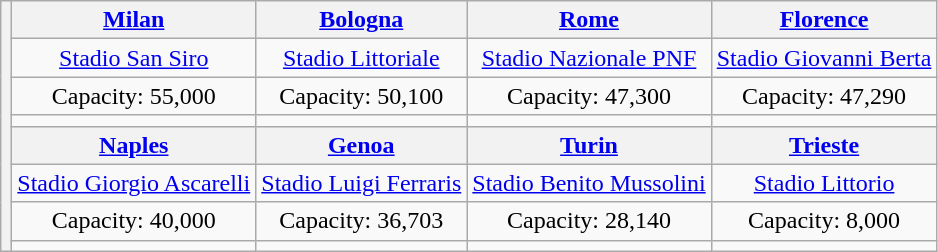<table class="wikitable" style="text-align:center">
<tr>
<th rowspan="8"></th>
<th><a href='#'>Milan</a></th>
<th><a href='#'>Bologna</a></th>
<th><a href='#'>Rome</a></th>
<th><a href='#'>Florence</a></th>
</tr>
<tr>
<td><a href='#'>Stadio San Siro</a></td>
<td><a href='#'>Stadio Littoriale</a></td>
<td><a href='#'>Stadio Nazionale PNF</a></td>
<td><a href='#'>Stadio Giovanni Berta</a></td>
</tr>
<tr>
<td>Capacity: 55,000</td>
<td>Capacity: 50,100</td>
<td>Capacity: 47,300</td>
<td>Capacity: 47,290</td>
</tr>
<tr>
<td></td>
<td></td>
<td></td>
<td></td>
</tr>
<tr>
<th><a href='#'>Naples</a></th>
<th><a href='#'>Genoa</a></th>
<th><a href='#'>Turin</a></th>
<th><a href='#'>Trieste</a></th>
</tr>
<tr>
<td><a href='#'>Stadio Giorgio Ascarelli</a></td>
<td><a href='#'>Stadio Luigi Ferraris</a></td>
<td><a href='#'>Stadio Benito Mussolini</a></td>
<td><a href='#'>Stadio Littorio</a></td>
</tr>
<tr>
<td>Capacity: 40,000</td>
<td>Capacity: 36,703</td>
<td>Capacity: 28,140</td>
<td>Capacity: 8,000</td>
</tr>
<tr>
<td></td>
<td></td>
<td></td>
<td></td>
</tr>
</table>
